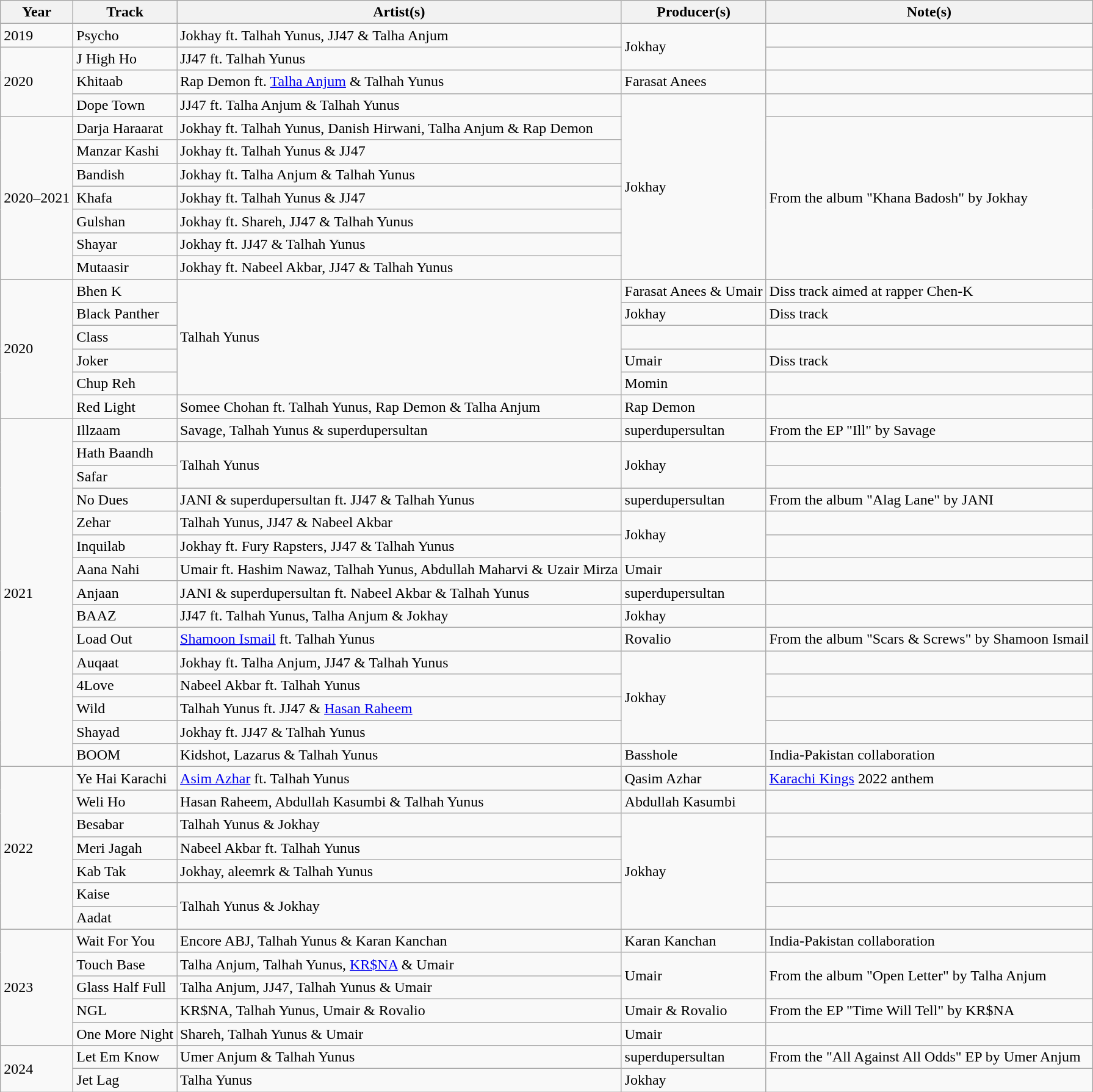<table class="wikitable">
<tr>
<th>Year</th>
<th>Track</th>
<th>Artist(s)</th>
<th>Producer(s)</th>
<th>Note(s)</th>
</tr>
<tr>
<td>2019</td>
<td>Psycho</td>
<td>Jokhay ft. Talhah Yunus, JJ47 & Talha Anjum</td>
<td rowspan="2">Jokhay</td>
<td></td>
</tr>
<tr>
<td rowspan="3">2020</td>
<td>J High Ho</td>
<td>JJ47 ft. Talhah Yunus</td>
<td></td>
</tr>
<tr>
<td>Khitaab</td>
<td>Rap Demon ft. <a href='#'>Talha Anjum</a> & Talhah Yunus</td>
<td>Farasat Anees</td>
<td></td>
</tr>
<tr>
<td>Dope Town</td>
<td>JJ47 ft. Talha Anjum & Talhah Yunus</td>
<td rowspan="8">Jokhay</td>
<td></td>
</tr>
<tr>
<td rowspan="7">2020–2021</td>
<td>Darja Haraarat</td>
<td>Jokhay ft. Talhah Yunus, Danish Hirwani, Talha Anjum & Rap Demon</td>
<td rowspan="7">From the album "Khana Badosh" by Jokhay</td>
</tr>
<tr>
<td>Manzar Kashi</td>
<td>Jokhay ft. Talhah Yunus & JJ47</td>
</tr>
<tr>
<td>Bandish</td>
<td>Jokhay ft. Talha Anjum & Talhah Yunus</td>
</tr>
<tr>
<td>Khafa</td>
<td>Jokhay ft. Talhah Yunus & JJ47</td>
</tr>
<tr>
<td>Gulshan</td>
<td>Jokhay ft. Shareh, JJ47 & Talhah Yunus</td>
</tr>
<tr>
<td>Shayar</td>
<td>Jokhay ft. JJ47 & Talhah Yunus</td>
</tr>
<tr>
<td>Mutaasir</td>
<td>Jokhay ft. Nabeel Akbar, JJ47 & Talhah Yunus</td>
</tr>
<tr>
<td rowspan="6">2020</td>
<td>Bhen K</td>
<td rowspan="5">Talhah Yunus</td>
<td>Farasat Anees & Umair</td>
<td>Diss track aimed at rapper Chen-K</td>
</tr>
<tr>
<td>Black Panther</td>
<td>Jokhay</td>
<td>Diss track</td>
</tr>
<tr>
<td>Class</td>
<td></td>
<td></td>
</tr>
<tr>
<td>Joker</td>
<td>Umair</td>
<td>Diss track</td>
</tr>
<tr>
<td>Chup Reh</td>
<td>Momin</td>
<td></td>
</tr>
<tr>
<td>Red Light</td>
<td>Somee Chohan ft. Talhah Yunus, Rap Demon & Talha Anjum</td>
<td>Rap Demon</td>
<td></td>
</tr>
<tr>
<td rowspan="15">2021</td>
<td>Illzaam</td>
<td>Savage, Talhah Yunus & superdupersultan</td>
<td>superdupersultan</td>
<td>From the EP "Ill" by Savage</td>
</tr>
<tr>
<td>Hath Baandh</td>
<td rowspan="2">Talhah Yunus</td>
<td rowspan="2">Jokhay</td>
<td></td>
</tr>
<tr>
<td>Safar</td>
<td></td>
</tr>
<tr>
<td>No Dues</td>
<td>JANI & superdupersultan ft. JJ47 & Talhah Yunus</td>
<td>superdupersultan</td>
<td>From the album "Alag Lane" by JANI</td>
</tr>
<tr>
<td>Zehar</td>
<td>Talhah Yunus, JJ47 & Nabeel Akbar</td>
<td rowspan="2">Jokhay</td>
<td></td>
</tr>
<tr>
<td>Inquilab</td>
<td>Jokhay ft. Fury Rapsters, JJ47 & Talhah Yunus</td>
<td></td>
</tr>
<tr>
<td>Aana Nahi</td>
<td>Umair ft. Hashim Nawaz, Talhah Yunus, Abdullah Maharvi & Uzair Mirza</td>
<td>Umair</td>
<td></td>
</tr>
<tr>
<td>Anjaan</td>
<td>JANI & superdupersultan ft. Nabeel Akbar & Talhah Yunus</td>
<td>superdupersultan</td>
<td></td>
</tr>
<tr>
<td>BAAZ</td>
<td>JJ47 ft. Talhah Yunus, Talha Anjum & Jokhay</td>
<td>Jokhay</td>
<td></td>
</tr>
<tr>
<td>Load Out</td>
<td><a href='#'>Shamoon Ismail</a> ft. Talhah Yunus</td>
<td>Rovalio</td>
<td>From the album "Scars & Screws" by Shamoon Ismail</td>
</tr>
<tr>
<td>Auqaat</td>
<td>Jokhay ft. Talha Anjum, JJ47 & Talhah Yunus</td>
<td rowspan="4">Jokhay</td>
<td></td>
</tr>
<tr>
<td>4Love</td>
<td>Nabeel Akbar ft. Talhah Yunus</td>
<td></td>
</tr>
<tr>
<td>Wild</td>
<td>Talhah Yunus ft. JJ47 & <a href='#'>Hasan Raheem</a></td>
<td></td>
</tr>
<tr>
<td>Shayad</td>
<td>Jokhay ft. JJ47 & Talhah Yunus</td>
<td></td>
</tr>
<tr>
<td>BOOM</td>
<td>Kidshot, Lazarus & Talhah Yunus</td>
<td>Basshole</td>
<td>India-Pakistan collaboration</td>
</tr>
<tr>
<td rowspan="7">2022</td>
<td>Ye Hai Karachi</td>
<td><a href='#'>Asim Azhar</a> ft. Talhah Yunus</td>
<td>Qasim Azhar</td>
<td><a href='#'>Karachi Kings</a> 2022 anthem</td>
</tr>
<tr>
<td>Weli Ho</td>
<td>Hasan Raheem, Abdullah Kasumbi & Talhah Yunus</td>
<td>Abdullah Kasumbi</td>
<td></td>
</tr>
<tr>
<td>Besabar</td>
<td>Talhah Yunus & Jokhay</td>
<td rowspan="5">Jokhay</td>
<td></td>
</tr>
<tr>
<td>Meri Jagah</td>
<td>Nabeel Akbar ft. Talhah Yunus</td>
<td></td>
</tr>
<tr>
<td>Kab Tak</td>
<td>Jokhay, aleemrk & Talhah Yunus</td>
<td></td>
</tr>
<tr>
<td>Kaise</td>
<td rowspan="2">Talhah Yunus & Jokhay</td>
<td></td>
</tr>
<tr>
<td>Aadat</td>
<td></td>
</tr>
<tr>
<td rowspan="5">2023</td>
<td>Wait For You</td>
<td>Encore ABJ, Talhah Yunus & Karan Kanchan</td>
<td>Karan Kanchan</td>
<td>India-Pakistan collaboration</td>
</tr>
<tr>
<td>Touch Base</td>
<td>Talha Anjum, Talhah Yunus, <a href='#'>KR$NA</a> & Umair</td>
<td rowspan="2">Umair</td>
<td rowspan="2">From the album "Open Letter" by Talha Anjum</td>
</tr>
<tr>
<td>Glass Half Full</td>
<td>Talha Anjum, JJ47, Talhah Yunus & Umair</td>
</tr>
<tr>
<td>NGL</td>
<td>KR$NA, Talhah Yunus, Umair & Rovalio</td>
<td>Umair & Rovalio</td>
<td>From the EP "Time Will Tell" by KR$NA</td>
</tr>
<tr>
<td>One More Night</td>
<td>Shareh, Talhah Yunus & Umair</td>
<td>Umair</td>
<td></td>
</tr>
<tr>
<td rowspan="2">2024</td>
<td>Let Em Know</td>
<td>Umer Anjum & Talhah Yunus</td>
<td>superdupersultan</td>
<td>From the "All Against All Odds" EP by Umer Anjum</td>
</tr>
<tr>
<td>Jet Lag</td>
<td>Talha Yunus</td>
<td>Jokhay</td>
</tr>
</table>
